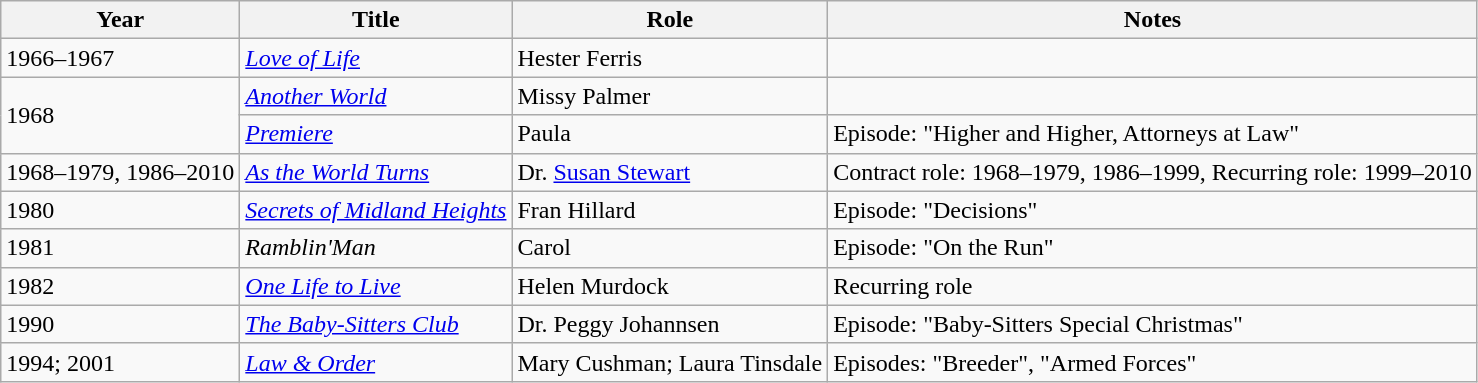<table class="wikitable">
<tr>
<th>Year</th>
<th>Title</th>
<th>Role</th>
<th>Notes</th>
</tr>
<tr>
<td>1966–1967</td>
<td><em><a href='#'>Love of Life</a></em></td>
<td>Hester Ferris</td>
<td></td>
</tr>
<tr>
<td rowspan="2">1968</td>
<td><em><a href='#'>Another World</a></em></td>
<td>Missy Palmer</td>
<td></td>
</tr>
<tr>
<td><em><a href='#'>Premiere</a></em></td>
<td>Paula</td>
<td>Episode: "Higher and Higher, Attorneys at Law"</td>
</tr>
<tr>
<td>1968–1979, 1986–2010</td>
<td><em><a href='#'>As the World Turns</a></em></td>
<td>Dr. <a href='#'>Susan Stewart</a></td>
<td>Contract role: 1968–1979, 1986–1999, Recurring role: 1999–2010</td>
</tr>
<tr>
<td>1980</td>
<td><em><a href='#'>Secrets of Midland Heights</a></em></td>
<td>Fran Hillard</td>
<td>Episode: "Decisions"</td>
</tr>
<tr>
<td>1981</td>
<td><em>Ramblin'Man</em></td>
<td>Carol</td>
<td>Episode: "On the Run"</td>
</tr>
<tr>
<td>1982</td>
<td><em><a href='#'>One Life to Live</a></em></td>
<td>Helen Murdock</td>
<td>Recurring role</td>
</tr>
<tr>
<td>1990</td>
<td><em><a href='#'>The Baby-Sitters Club</a></em></td>
<td>Dr. Peggy Johannsen</td>
<td>Episode: "Baby-Sitters Special Christmas"</td>
</tr>
<tr>
<td>1994; 2001</td>
<td><em><a href='#'>Law & Order</a></em></td>
<td>Mary Cushman; Laura Tinsdale</td>
<td>Episodes: "Breeder", "Armed Forces"</td>
</tr>
</table>
